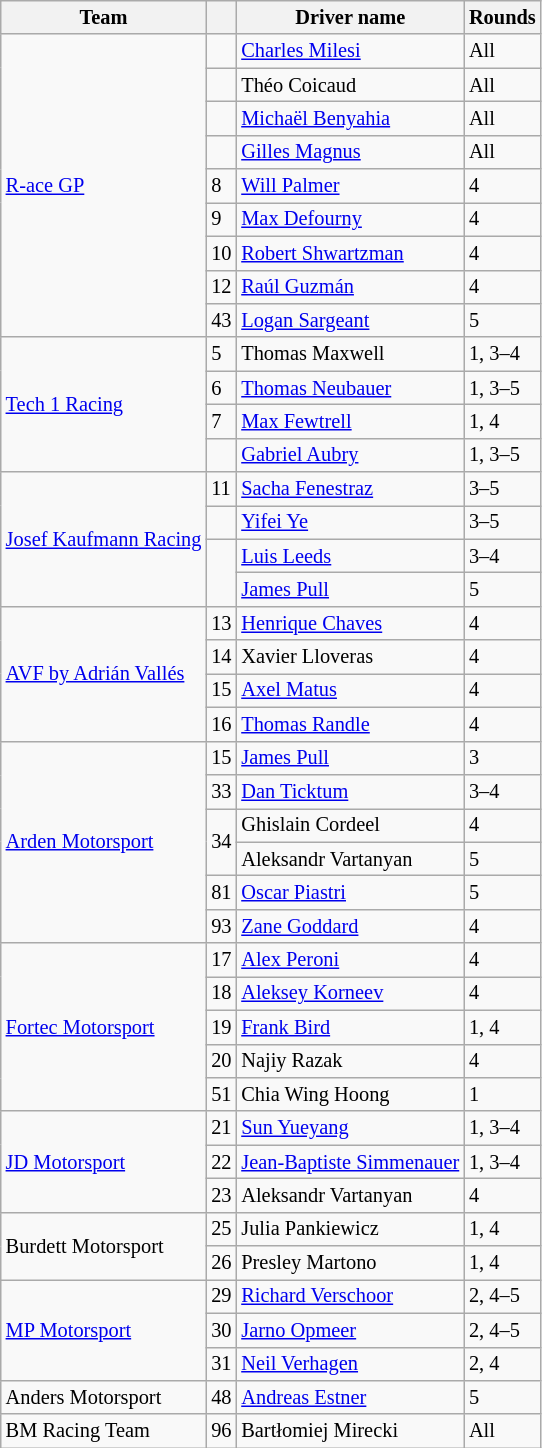<table class="wikitable" style="font-size: 85%">
<tr>
<th>Team</th>
<th></th>
<th>Driver name</th>
<th>Rounds</th>
</tr>
<tr>
<td rowspan=9> <a href='#'>R-ace GP</a></td>
<td></td>
<td> <a href='#'>Charles Milesi</a></td>
<td>All</td>
</tr>
<tr>
<td></td>
<td> Théo Coicaud</td>
<td>All</td>
</tr>
<tr>
<td></td>
<td> <a href='#'>Michaël Benyahia</a></td>
<td>All</td>
</tr>
<tr>
<td></td>
<td> <a href='#'>Gilles Magnus</a></td>
<td>All</td>
</tr>
<tr>
<td>8</td>
<td> <a href='#'>Will Palmer</a></td>
<td>4</td>
</tr>
<tr>
<td>9</td>
<td> <a href='#'>Max Defourny</a></td>
<td>4</td>
</tr>
<tr>
<td>10</td>
<td> <a href='#'>Robert Shwartzman</a></td>
<td>4</td>
</tr>
<tr>
<td>12</td>
<td> <a href='#'>Raúl Guzmán</a></td>
<td>4</td>
</tr>
<tr>
<td>43</td>
<td> <a href='#'>Logan Sargeant</a></td>
<td>5</td>
</tr>
<tr>
<td rowspan=4> <a href='#'>Tech 1 Racing</a></td>
<td>5</td>
<td> Thomas Maxwell</td>
<td>1, 3–4</td>
</tr>
<tr>
<td>6</td>
<td> <a href='#'>Thomas Neubauer</a></td>
<td>1, 3–5</td>
</tr>
<tr>
<td>7</td>
<td> <a href='#'>Max Fewtrell</a></td>
<td>1, 4</td>
</tr>
<tr>
<td></td>
<td> <a href='#'>Gabriel Aubry</a></td>
<td>1, 3–5</td>
</tr>
<tr>
<td rowspan=4> <a href='#'>Josef Kaufmann Racing</a></td>
<td>11</td>
<td> <a href='#'>Sacha Fenestraz</a></td>
<td>3–5</td>
</tr>
<tr>
<td></td>
<td> <a href='#'>Yifei Ye</a></td>
<td>3–5</td>
</tr>
<tr>
<td rowspan=2></td>
<td> <a href='#'>Luis Leeds</a></td>
<td>3–4</td>
</tr>
<tr>
<td> <a href='#'>James Pull</a></td>
<td>5</td>
</tr>
<tr>
<td rowspan=4> <a href='#'>AVF by Adrián Vallés</a></td>
<td>13</td>
<td> <a href='#'>Henrique Chaves</a></td>
<td>4</td>
</tr>
<tr>
<td>14</td>
<td> Xavier Lloveras</td>
<td>4</td>
</tr>
<tr>
<td>15</td>
<td> <a href='#'>Axel Matus</a></td>
<td>4</td>
</tr>
<tr>
<td>16</td>
<td> <a href='#'>Thomas Randle</a></td>
<td>4</td>
</tr>
<tr>
<td rowspan=6> <a href='#'>Arden Motorsport</a></td>
<td>15</td>
<td> <a href='#'>James Pull</a></td>
<td>3</td>
</tr>
<tr>
<td>33</td>
<td> <a href='#'>Dan Ticktum</a></td>
<td>3–4</td>
</tr>
<tr>
<td rowspan=2>34</td>
<td> Ghislain Cordeel</td>
<td>4</td>
</tr>
<tr>
<td> Aleksandr Vartanyan</td>
<td>5</td>
</tr>
<tr>
<td>81</td>
<td> <a href='#'>Oscar Piastri</a></td>
<td>5</td>
</tr>
<tr>
<td>93</td>
<td> <a href='#'>Zane Goddard</a></td>
<td>4</td>
</tr>
<tr>
<td rowspan=5> <a href='#'>Fortec Motorsport</a></td>
<td>17</td>
<td> <a href='#'>Alex Peroni</a></td>
<td>4</td>
</tr>
<tr>
<td>18</td>
<td> <a href='#'>Aleksey Korneev</a></td>
<td>4</td>
</tr>
<tr>
<td>19</td>
<td> <a href='#'>Frank Bird</a></td>
<td>1, 4</td>
</tr>
<tr>
<td>20</td>
<td> Najiy Razak</td>
<td>4</td>
</tr>
<tr>
<td>51</td>
<td> Chia Wing Hoong</td>
<td>1</td>
</tr>
<tr>
<td rowspan=3> <a href='#'>JD Motorsport</a></td>
<td>21</td>
<td> <a href='#'>Sun Yueyang</a></td>
<td>1, 3–4</td>
</tr>
<tr>
<td>22</td>
<td> <a href='#'>Jean-Baptiste Simmenauer</a></td>
<td>1, 3–4</td>
</tr>
<tr>
<td>23</td>
<td> Aleksandr Vartanyan</td>
<td>4</td>
</tr>
<tr>
<td rowspan=2> Burdett Motorsport</td>
<td>25</td>
<td> Julia Pankiewicz</td>
<td>1, 4</td>
</tr>
<tr>
<td>26</td>
<td> Presley Martono</td>
<td>1, 4</td>
</tr>
<tr>
<td rowspan=3> <a href='#'>MP Motorsport</a></td>
<td>29</td>
<td> <a href='#'>Richard Verschoor</a></td>
<td>2, 4–5</td>
</tr>
<tr>
<td>30</td>
<td> <a href='#'>Jarno Opmeer</a></td>
<td>2, 4–5</td>
</tr>
<tr>
<td>31</td>
<td> <a href='#'>Neil Verhagen</a></td>
<td>2, 4</td>
</tr>
<tr>
<td> Anders Motorsport</td>
<td>48</td>
<td> <a href='#'>Andreas Estner</a></td>
<td>5</td>
</tr>
<tr>
<td> BM Racing Team</td>
<td>96</td>
<td> Bartłomiej Mirecki</td>
<td>All</td>
</tr>
</table>
